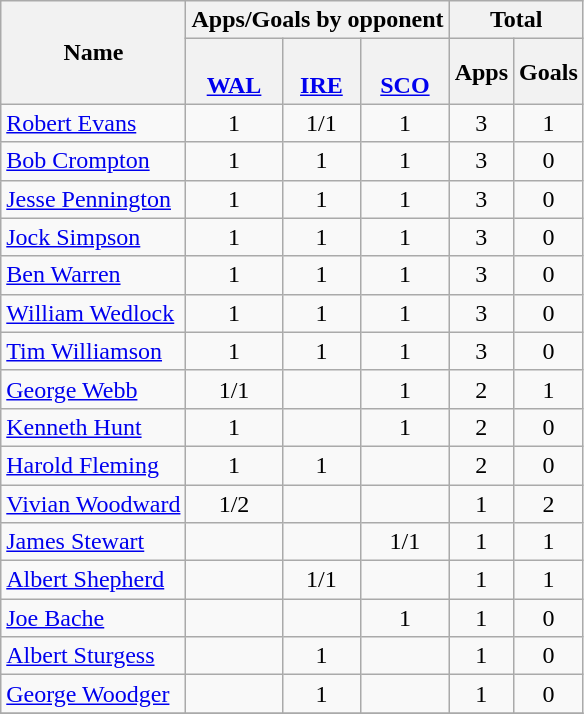<table class="wikitable sortable" style="text-align: center;">
<tr>
<th rowspan=2>Name</th>
<th colspan=3>Apps/Goals by opponent</th>
<th colspan=2>Total</th>
</tr>
<tr>
<th><br><a href='#'>WAL</a></th>
<th><br><a href='#'>IRE</a></th>
<th><br><a href='#'>SCO</a></th>
<th>Apps</th>
<th>Goals</th>
</tr>
<tr>
<td align=left><a href='#'>Robert Evans</a></td>
<td>1</td>
<td>1/1</td>
<td>1</td>
<td>3</td>
<td>1</td>
</tr>
<tr>
<td align=left><a href='#'>Bob Crompton</a></td>
<td>1</td>
<td>1</td>
<td>1</td>
<td>3</td>
<td>0</td>
</tr>
<tr>
<td align=left><a href='#'>Jesse Pennington</a></td>
<td>1</td>
<td>1</td>
<td>1</td>
<td>3</td>
<td>0</td>
</tr>
<tr>
<td align=left><a href='#'>Jock Simpson</a></td>
<td>1</td>
<td>1</td>
<td>1</td>
<td>3</td>
<td>0</td>
</tr>
<tr>
<td align=left><a href='#'>Ben Warren</a></td>
<td>1</td>
<td>1</td>
<td>1</td>
<td>3</td>
<td>0</td>
</tr>
<tr>
<td align=left><a href='#'>William Wedlock</a></td>
<td>1</td>
<td>1</td>
<td>1</td>
<td>3</td>
<td>0</td>
</tr>
<tr>
<td align=left><a href='#'>Tim Williamson</a></td>
<td>1</td>
<td>1</td>
<td>1</td>
<td>3</td>
<td>0</td>
</tr>
<tr>
<td align=left><a href='#'>George Webb</a></td>
<td>1/1</td>
<td></td>
<td>1</td>
<td>2</td>
<td>1</td>
</tr>
<tr>
<td align=left><a href='#'>Kenneth Hunt</a></td>
<td>1</td>
<td></td>
<td>1</td>
<td>2</td>
<td>0</td>
</tr>
<tr>
<td align=left><a href='#'>Harold Fleming</a></td>
<td>1</td>
<td>1</td>
<td></td>
<td>2</td>
<td>0</td>
</tr>
<tr>
<td align=left><a href='#'>Vivian Woodward</a></td>
<td>1/2</td>
<td></td>
<td></td>
<td>1</td>
<td>2</td>
</tr>
<tr>
<td align=left><a href='#'>James Stewart</a></td>
<td></td>
<td></td>
<td>1/1</td>
<td>1</td>
<td>1</td>
</tr>
<tr>
<td align=left><a href='#'>Albert Shepherd</a></td>
<td></td>
<td>1/1</td>
<td></td>
<td>1</td>
<td>1</td>
</tr>
<tr>
<td align=left><a href='#'>Joe Bache</a></td>
<td></td>
<td></td>
<td>1</td>
<td>1</td>
<td>0</td>
</tr>
<tr>
<td align=left><a href='#'>Albert Sturgess</a></td>
<td></td>
<td>1</td>
<td></td>
<td>1</td>
<td>0</td>
</tr>
<tr>
<td align=left><a href='#'>George Woodger</a></td>
<td></td>
<td>1</td>
<td></td>
<td>1</td>
<td>0</td>
</tr>
<tr>
</tr>
</table>
